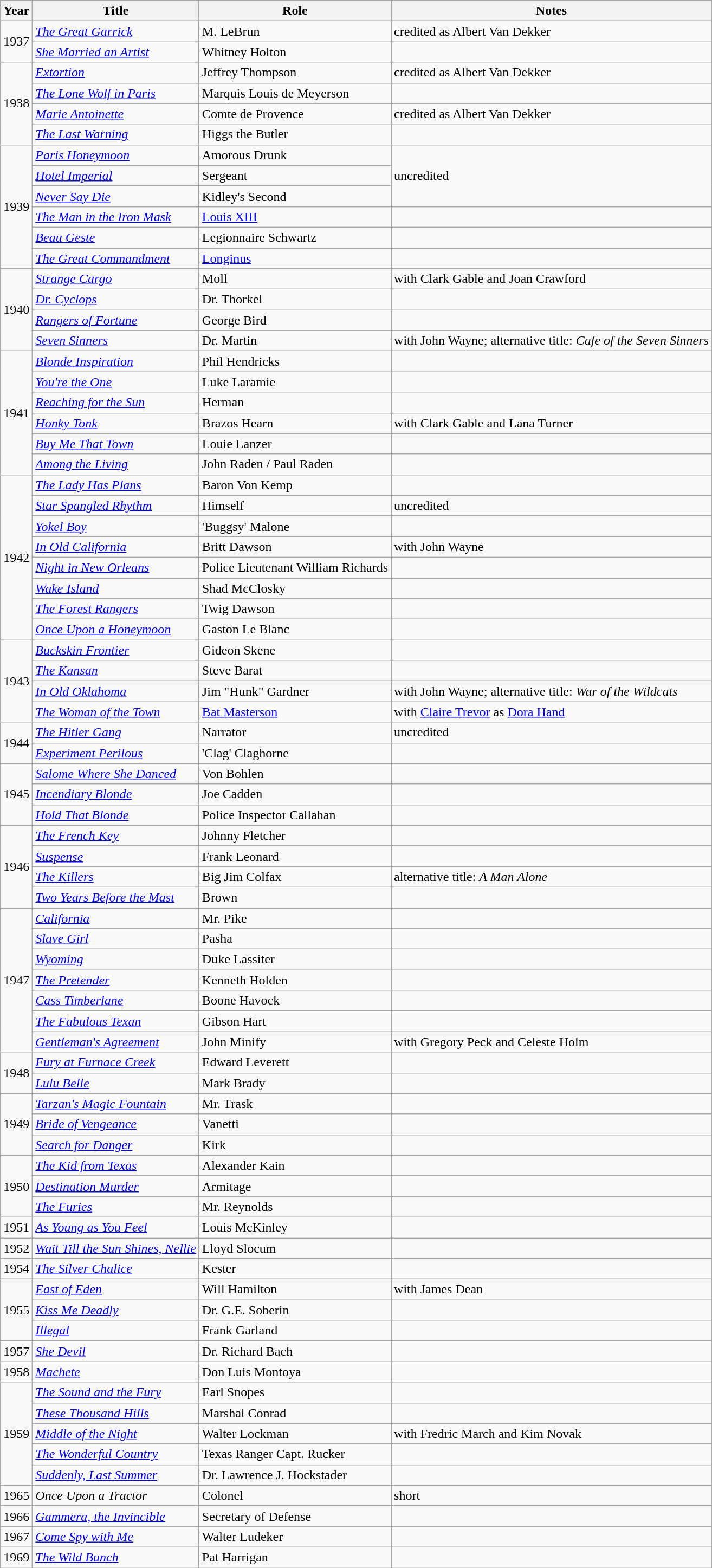<table class="wikitable sortable">
<tr>
<th>Year</th>
<th>Title</th>
<th>Role</th>
<th class="unsortable">Notes</th>
</tr>
<tr>
<td rowspan=2>1937</td>
<td><em><a href='#'>The Great Garrick</a></em></td>
<td>M. LeBrun</td>
<td>credited as Albert Van Dekker</td>
</tr>
<tr>
<td><em><a href='#'>She Married an Artist</a></em></td>
<td>Whitney Holton</td>
<td></td>
</tr>
<tr>
<td rowspan=4>1938</td>
<td><em><a href='#'>Extortion</a></em></td>
<td>Jeffrey Thompson</td>
<td>credited as Albert Van Dekker</td>
</tr>
<tr>
<td><em><a href='#'>The Lone Wolf in Paris</a></em></td>
<td>Marquis Louis de Meyerson</td>
<td></td>
</tr>
<tr>
<td><em><a href='#'>Marie Antoinette</a></em></td>
<td>Comte de Provence</td>
<td>credited as Albert Van Dekker</td>
</tr>
<tr>
<td><em><a href='#'>The Last Warning</a></em></td>
<td>Higgs the Butler</td>
<td></td>
</tr>
<tr>
<td rowspan=6>1939</td>
<td><em><a href='#'>Paris Honeymoon</a></em></td>
<td>Amorous Drunk</td>
<td rowspan="3">uncredited</td>
</tr>
<tr>
<td><em><a href='#'>Hotel Imperial</a></em></td>
<td>Sergeant</td>
</tr>
<tr>
<td><em><a href='#'>Never Say Die</a></em></td>
<td>Kidley's Second</td>
</tr>
<tr>
<td><em><a href='#'>The Man in the Iron Mask</a></em></td>
<td><a href='#'>Louis XIII</a></td>
<td></td>
</tr>
<tr>
<td><em><a href='#'>Beau Geste</a></em></td>
<td>Legionnaire Schwartz</td>
<td></td>
</tr>
<tr>
<td><em><a href='#'>The Great Commandment</a></em></td>
<td><a href='#'>Longinus</a></td>
<td></td>
</tr>
<tr>
<td rowspan=4>1940</td>
<td><em><a href='#'>Strange Cargo</a></em></td>
<td>Moll</td>
<td>with Clark Gable and Joan Crawford</td>
</tr>
<tr>
<td><em><a href='#'>Dr. Cyclops</a></em></td>
<td>Dr. Thorkel</td>
<td></td>
</tr>
<tr>
<td><em><a href='#'>Rangers of Fortune</a></em></td>
<td>George Bird</td>
<td></td>
</tr>
<tr>
<td><em><a href='#'>Seven Sinners</a></em></td>
<td>Dr. Martin</td>
<td>with John Wayne; alternative title: <em>Cafe of the Seven Sinners</em></td>
</tr>
<tr>
<td rowspan=6>1941</td>
<td><em><a href='#'>Blonde Inspiration</a></em></td>
<td>Phil Hendricks</td>
<td></td>
</tr>
<tr>
<td><em><a href='#'>You're the One</a></em></td>
<td>Luke Laramie</td>
<td></td>
</tr>
<tr>
<td><em><a href='#'>Reaching for the Sun</a></em></td>
<td>Herman</td>
<td></td>
</tr>
<tr>
<td><em><a href='#'>Honky Tonk</a></em></td>
<td>Brazos Hearn</td>
<td>with Clark Gable and Lana Turner</td>
</tr>
<tr>
<td><em><a href='#'>Buy Me That Town</a></em></td>
<td>Louie Lanzer</td>
<td></td>
</tr>
<tr>
<td><em><a href='#'>Among the Living</a></em></td>
<td>John Raden / Paul Raden</td>
<td></td>
</tr>
<tr>
<td rowspan=8>1942</td>
<td><em><a href='#'>The Lady Has Plans</a></em></td>
<td>Baron Von Kemp</td>
<td></td>
</tr>
<tr>
<td><em><a href='#'>Star Spangled Rhythm</a></em></td>
<td>Himself</td>
<td>uncredited</td>
</tr>
<tr>
<td><em><a href='#'>Yokel Boy</a></em></td>
<td>'Buggsy' Malone</td>
<td></td>
</tr>
<tr>
<td><em><a href='#'>In Old California</a></em></td>
<td>Britt Dawson</td>
<td>with John Wayne</td>
</tr>
<tr>
<td><em><a href='#'>Night in New Orleans</a></em></td>
<td>Police Lieutenant William Richards</td>
<td></td>
</tr>
<tr>
<td><em><a href='#'>Wake Island</a></em></td>
<td>Shad McClosky</td>
<td></td>
</tr>
<tr>
<td><em><a href='#'>The Forest Rangers</a></em></td>
<td>Twig Dawson</td>
<td></td>
</tr>
<tr>
<td><em><a href='#'>Once Upon a Honeymoon</a></em></td>
<td>Gaston Le Blanc</td>
<td></td>
</tr>
<tr>
<td rowspan=4>1943</td>
<td><em><a href='#'>Buckskin Frontier</a></em></td>
<td>Gideon Skene</td>
<td></td>
</tr>
<tr>
<td><em><a href='#'>The Kansan</a></em></td>
<td>Steve Barat</td>
<td></td>
</tr>
<tr>
<td><em><a href='#'>In Old Oklahoma</a></em></td>
<td>Jim "Hunk" Gardner</td>
<td>with John Wayne; alternative title: <em>War of the Wildcats</em></td>
</tr>
<tr>
<td><em><a href='#'>The Woman of the Town</a></em></td>
<td><a href='#'>Bat Masterson</a></td>
<td>with <a href='#'>Claire Trevor</a> as <a href='#'>Dora Hand</a></td>
</tr>
<tr>
<td rowspan=2>1944</td>
<td><em><a href='#'>The Hitler Gang</a></em></td>
<td>Narrator</td>
<td>uncredited</td>
</tr>
<tr>
<td><em><a href='#'>Experiment Perilous</a></em></td>
<td>'Clag' Claghorne</td>
<td></td>
</tr>
<tr>
<td rowspan=3>1945</td>
<td><em><a href='#'>Salome Where She Danced</a></em></td>
<td>Von Bohlen</td>
<td></td>
</tr>
<tr>
<td><em><a href='#'>Incendiary Blonde</a></em></td>
<td>Joe Cadden</td>
<td></td>
</tr>
<tr>
<td><em><a href='#'>Hold That Blonde</a></em></td>
<td>Police Inspector Callahan</td>
<td></td>
</tr>
<tr>
<td rowspan=4>1946</td>
<td><em><a href='#'>The French Key</a></em></td>
<td>Johnny Fletcher</td>
<td></td>
</tr>
<tr>
<td><em><a href='#'>Suspense</a></em></td>
<td>Frank Leonard</td>
<td></td>
</tr>
<tr>
<td><em><a href='#'>The Killers</a></em></td>
<td>Big Jim Colfax</td>
<td>alternative title: <em>A Man Alone</em></td>
</tr>
<tr>
<td><em><a href='#'>Two Years Before the Mast</a></em></td>
<td>Brown</td>
<td></td>
</tr>
<tr>
<td rowspan=7>1947</td>
<td><em><a href='#'>California</a></em></td>
<td>Mr. Pike</td>
<td></td>
</tr>
<tr>
<td><em><a href='#'>Slave Girl</a></em></td>
<td>Pasha</td>
<td></td>
</tr>
<tr>
<td><em><a href='#'>Wyoming</a></em></td>
<td>Duke Lassiter</td>
<td></td>
</tr>
<tr>
<td><em><a href='#'>The Pretender</a></em></td>
<td>Kenneth Holden</td>
<td></td>
</tr>
<tr>
<td><em><a href='#'>Cass Timberlane</a></em></td>
<td>Boone Havock</td>
<td></td>
</tr>
<tr>
<td><em><a href='#'>The Fabulous Texan</a></em></td>
<td>Gibson Hart</td>
<td></td>
</tr>
<tr>
<td><em><a href='#'>Gentleman's Agreement</a></em></td>
<td>John Minify</td>
<td>with Gregory Peck and Celeste Holm</td>
</tr>
<tr>
<td rowspan=2>1948</td>
<td><em><a href='#'>Fury at Furnace Creek</a></em></td>
<td>Edward Leverett</td>
<td></td>
</tr>
<tr>
<td><em><a href='#'>Lulu Belle</a></em></td>
<td>Mark Brady</td>
<td></td>
</tr>
<tr>
<td rowspan=3>1949</td>
<td><em><a href='#'>Tarzan's Magic Fountain</a></em></td>
<td>Mr. Trask</td>
<td></td>
</tr>
<tr>
<td><em><a href='#'>Bride of Vengeance</a></em></td>
<td>Vanetti</td>
<td></td>
</tr>
<tr>
<td><em><a href='#'>Search for Danger</a></em></td>
<td>Kirk</td>
<td></td>
</tr>
<tr>
<td rowspan=3>1950</td>
<td><em><a href='#'>The Kid from Texas</a></em></td>
<td>Alexander Kain</td>
<td></td>
</tr>
<tr>
<td><em><a href='#'>Destination Murder</a></em></td>
<td>Armitage</td>
<td></td>
</tr>
<tr>
<td><em><a href='#'>The Furies</a></em></td>
<td>Mr. Reynolds</td>
<td></td>
</tr>
<tr>
<td>1951</td>
<td><em><a href='#'>As Young as You Feel</a></em></td>
<td>Louis McKinley</td>
<td></td>
</tr>
<tr>
<td>1952</td>
<td><em><a href='#'>Wait Till the Sun Shines, Nellie</a></em></td>
<td>Lloyd Slocum</td>
<td></td>
</tr>
<tr>
<td>1954</td>
<td><em><a href='#'>The Silver Chalice</a></em></td>
<td>Kester</td>
<td></td>
</tr>
<tr>
<td rowspan=3>1955</td>
<td><em><a href='#'>East of Eden</a></em></td>
<td>Will Hamilton</td>
<td>with James Dean</td>
</tr>
<tr>
<td><em><a href='#'>Kiss Me Deadly</a></em></td>
<td>Dr. G.E. Soberin</td>
<td></td>
</tr>
<tr>
<td><em><a href='#'>Illegal</a></em></td>
<td>Frank Garland</td>
<td></td>
</tr>
<tr>
<td>1957</td>
<td><em><a href='#'>She Devil</a></em></td>
<td>Dr. Richard Bach</td>
<td></td>
</tr>
<tr>
<td>1958</td>
<td><em><a href='#'>Machete</a></em></td>
<td>Don Luis Montoya</td>
<td></td>
</tr>
<tr>
<td rowspan=5>1959</td>
<td><em><a href='#'>The Sound and the Fury</a></em></td>
<td>Earl Snopes</td>
<td></td>
</tr>
<tr>
<td><em><a href='#'>These Thousand Hills</a></em></td>
<td>Marshal Conrad</td>
<td></td>
</tr>
<tr>
<td><em><a href='#'>Middle of the Night</a></em></td>
<td>Walter Lockman</td>
<td>with Fredric March and Kim Novak</td>
</tr>
<tr>
<td><em><a href='#'>The Wonderful Country</a></em></td>
<td>Texas Ranger Capt. Rucker</td>
<td></td>
</tr>
<tr>
<td><em><a href='#'>Suddenly, Last Summer</a></em></td>
<td>Dr. Lawrence J. Hockstader</td>
<td></td>
</tr>
<tr>
<td>1965</td>
<td><em>Once Upon a Tractor</em></td>
<td>Colonel</td>
<td>short</td>
</tr>
<tr>
<td>1966</td>
<td><em><a href='#'>Gammera, the Invincible</a></em></td>
<td>Secretary of Defense</td>
<td></td>
</tr>
<tr>
<td>1967</td>
<td><em><a href='#'>Come Spy with Me</a></em></td>
<td>Walter Ludeker</td>
<td></td>
</tr>
<tr>
<td>1969</td>
<td><em><a href='#'>The Wild Bunch</a></em></td>
<td>Pat Harrigan</td>
<td></td>
</tr>
</table>
